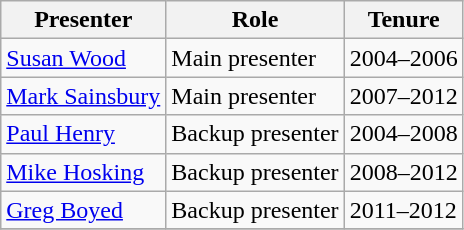<table class="wikitable sortable">
<tr>
<th>Presenter</th>
<th>Role</th>
<th>Tenure</th>
</tr>
<tr>
<td data-sort-value="Wood, Susan"><a href='#'>Susan Wood</a></td>
<td>Main presenter</td>
<td>2004–2006</td>
</tr>
<tr>
<td data-sort-value="Sainsbury, Mark"><a href='#'>Mark Sainsbury</a></td>
<td>Main presenter</td>
<td>2007–2012</td>
</tr>
<tr>
<td data-sort-value="Henry, Paul"><a href='#'>Paul Henry</a></td>
<td>Backup presenter</td>
<td>2004–2008</td>
</tr>
<tr>
<td data-sort-value="Hosking, Mike"><a href='#'>Mike Hosking</a></td>
<td>Backup presenter</td>
<td>2008–2012</td>
</tr>
<tr>
<td data-sort-value="Boyed, Greg"><a href='#'>Greg Boyed</a></td>
<td>Backup presenter</td>
<td>2011–2012</td>
</tr>
<tr>
</tr>
</table>
